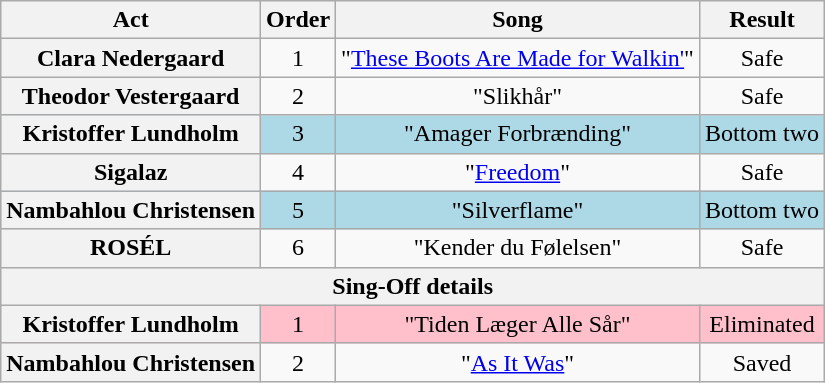<table class="wikitable plainrowheaders" style="text-align:center;">
<tr>
<th scope="col">Act</th>
<th scope="col">Order</th>
<th scope="col">Song</th>
<th colspan="2" scope="col">Result</th>
</tr>
<tr>
<th scope=row>Clara Nedergaard</th>
<td>1</td>
<td>"<a href='#'>These Boots Are Made for Walkin'</a>"</td>
<td>Safe</td>
</tr>
<tr>
<th scope=row>Theodor Vestergaard</th>
<td>2</td>
<td>"Slikhår"</td>
<td>Safe</td>
</tr>
<tr style="background:lightblue">
<th scope=row>Kristoffer Lundholm</th>
<td>3</td>
<td>"Amager Forbrænding"</td>
<td>Bottom two</td>
</tr>
<tr>
<th scope=row>Sigalaz</th>
<td>4</td>
<td>"<a href='#'>Freedom</a>"</td>
<td>Safe</td>
</tr>
<tr style="background:lightblue">
<th scope=row>Nambahlou Christensen</th>
<td>5</td>
<td>"Silverflame"</td>
<td>Bottom two</td>
</tr>
<tr>
<th scope=row>ROSÉL</th>
<td>6</td>
<td>"Kender du Følelsen"</td>
<td>Safe</td>
</tr>
<tr>
<th colspan="4">Sing-Off details</th>
</tr>
<tr style="background:pink">
<th scope="row">Kristoffer Lundholm</th>
<td>1</td>
<td>"Tiden Læger Alle Sår"</td>
<td>Eliminated</td>
</tr>
<tr>
<th scope="row">Nambahlou Christensen</th>
<td>2</td>
<td>"<a href='#'>As It Was</a>"</td>
<td>Saved</td>
</tr>
</table>
